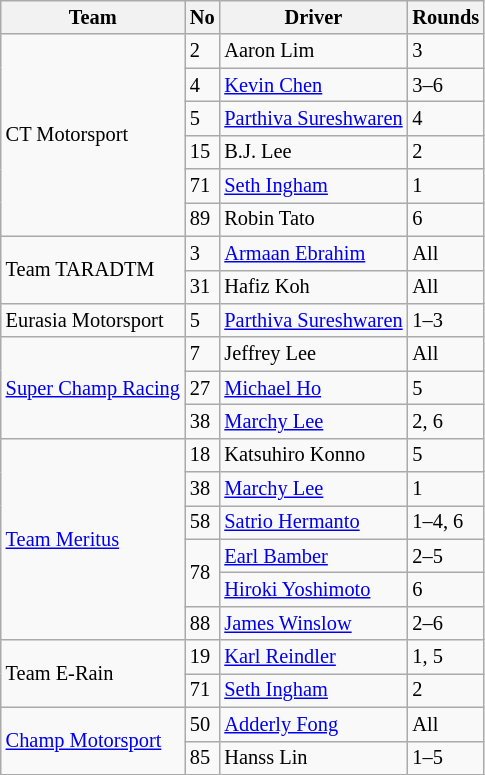<table class="wikitable" style="font-size: 85%;">
<tr>
<th>Team</th>
<th>No</th>
<th>Driver</th>
<th>Rounds</th>
</tr>
<tr>
<td rowspan=6> CT Motorsport</td>
<td>2</td>
<td> Aaron Lim</td>
<td>3</td>
</tr>
<tr>
<td>4</td>
<td> <a href='#'>Kevin Chen</a></td>
<td>3–6</td>
</tr>
<tr>
<td>5</td>
<td> <a href='#'>Parthiva Sureshwaren</a></td>
<td>4</td>
</tr>
<tr>
<td>15</td>
<td> B.J. Lee</td>
<td>2</td>
</tr>
<tr>
<td>71</td>
<td> <a href='#'>Seth Ingham</a></td>
<td>1</td>
</tr>
<tr>
<td>89</td>
<td> Robin Tato</td>
<td>6</td>
</tr>
<tr>
<td rowspan=2> Team TARADTM</td>
<td>3</td>
<td> <a href='#'>Armaan Ebrahim</a></td>
<td>All</td>
</tr>
<tr>
<td>31</td>
<td> Hafiz Koh</td>
<td>All</td>
</tr>
<tr>
<td> Eurasia Motorsport</td>
<td>5</td>
<td> <a href='#'>Parthiva Sureshwaren</a></td>
<td>1–3</td>
</tr>
<tr>
<td rowspan=3> <a href='#'>Super Champ Racing</a></td>
<td>7</td>
<td> Jeffrey Lee</td>
<td>All</td>
</tr>
<tr>
<td>27</td>
<td> <a href='#'>Michael Ho</a></td>
<td>5</td>
</tr>
<tr>
<td>38</td>
<td> <a href='#'>Marchy Lee</a></td>
<td>2, 6</td>
</tr>
<tr>
<td rowspan=6> <a href='#'>Team Meritus</a></td>
<td>18</td>
<td> Katsuhiro Konno</td>
<td>5</td>
</tr>
<tr>
<td>38</td>
<td> <a href='#'>Marchy Lee</a></td>
<td>1</td>
</tr>
<tr>
<td>58</td>
<td> <a href='#'>Satrio Hermanto</a></td>
<td>1–4, 6</td>
</tr>
<tr>
<td rowspan=2>78</td>
<td> <a href='#'>Earl Bamber</a></td>
<td>2–5</td>
</tr>
<tr>
<td> <a href='#'>Hiroki Yoshimoto</a></td>
<td>6</td>
</tr>
<tr>
<td>88</td>
<td> <a href='#'>James Winslow</a></td>
<td>2–6</td>
</tr>
<tr>
<td rowspan=2> Team E-Rain</td>
<td>19</td>
<td> <a href='#'>Karl Reindler</a></td>
<td>1, 5</td>
</tr>
<tr>
<td>71</td>
<td> <a href='#'>Seth Ingham</a></td>
<td>2</td>
</tr>
<tr>
<td rowspan=2> <a href='#'>Champ Motorsport</a></td>
<td>50</td>
<td> <a href='#'>Adderly Fong</a></td>
<td>All</td>
</tr>
<tr>
<td>85</td>
<td> Hanss Lin</td>
<td>1–5</td>
</tr>
</table>
